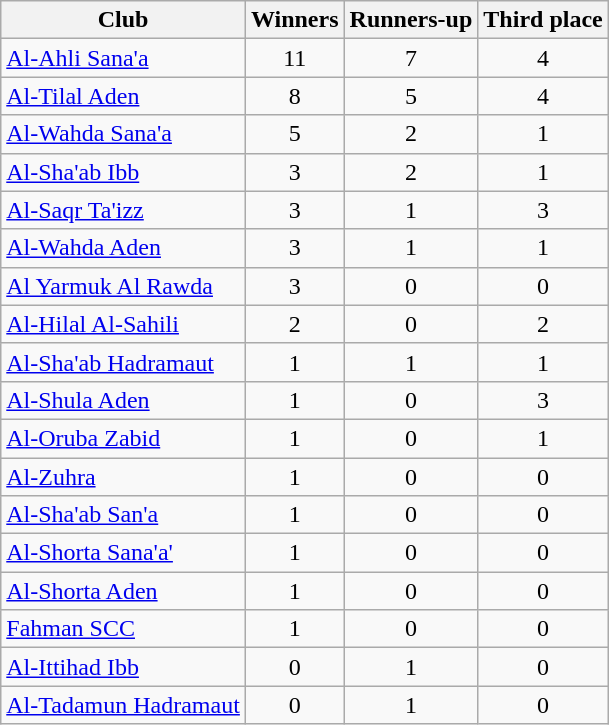<table class="sortable wikitable">
<tr>
<th>Club</th>
<th>Winners</th>
<th>Runners-up</th>
<th>Third place</th>
</tr>
<tr>
<td><a href='#'>Al-Ahli Sana'a</a> </td>
<td align=center>11</td>
<td align=center>7</td>
<td align=center>4</td>
</tr>
<tr>
<td><a href='#'>Al-Tilal Aden</a></td>
<td align=center>8</td>
<td align=center>5</td>
<td align=center>4</td>
</tr>
<tr>
<td><a href='#'>Al-Wahda Sana'a</a></td>
<td align=center>5</td>
<td align=center>2</td>
<td align=center>1</td>
</tr>
<tr>
<td><a href='#'>Al-Sha'ab Ibb</a></td>
<td align=center>3</td>
<td align=center>2</td>
<td align=center>1</td>
</tr>
<tr>
<td><a href='#'>Al-Saqr Ta'izz</a></td>
<td align=center>3</td>
<td align=center>1</td>
<td align=center>3</td>
</tr>
<tr>
<td><a href='#'>Al-Wahda Aden</a></td>
<td align=center>3</td>
<td align=center>1</td>
<td align=center>1</td>
</tr>
<tr>
<td><a href='#'>Al Yarmuk Al Rawda</a></td>
<td align=center>3</td>
<td align=center>0</td>
<td align=center>0</td>
</tr>
<tr>
<td><a href='#'>Al-Hilal Al-Sahili</a></td>
<td align=center>2</td>
<td align=center>0</td>
<td align=center>2</td>
</tr>
<tr>
<td><a href='#'>Al-Sha'ab Hadramaut</a></td>
<td align=center>1</td>
<td align=center>1</td>
<td align=center>1</td>
</tr>
<tr>
<td><a href='#'>Al-Shula Aden</a></td>
<td align=center>1</td>
<td align=center>0</td>
<td align=center>3</td>
</tr>
<tr>
<td><a href='#'>Al-Oruba Zabid</a></td>
<td align=center>1</td>
<td align=center>0</td>
<td align=center>1</td>
</tr>
<tr>
<td><a href='#'>Al-Zuhra</a></td>
<td align=center>1</td>
<td align=center>0</td>
<td align=center>0</td>
</tr>
<tr>
<td><a href='#'>Al-Sha'ab San'a</a></td>
<td align=center>1</td>
<td align=center>0</td>
<td align=center>0</td>
</tr>
<tr>
<td><a href='#'>Al-Shorta Sana'a'</a></td>
<td align=center>1</td>
<td align=center>0</td>
<td align=center>0</td>
</tr>
<tr>
<td><a href='#'>Al-Shorta Aden</a></td>
<td align=center>1</td>
<td align=center>0</td>
<td align=center>0</td>
</tr>
<tr>
<td><a href='#'>Fahman SCC</a></td>
<td align=center>1</td>
<td align=center>0</td>
<td align=center>0</td>
</tr>
<tr>
<td><a href='#'>Al-Ittihad Ibb</a></td>
<td align=center>0</td>
<td align=center>1</td>
<td align=center>0</td>
</tr>
<tr>
<td><a href='#'>Al-Tadamun Hadramaut</a></td>
<td align=center>0</td>
<td align=center>1</td>
<td align=center>0</td>
</tr>
</table>
